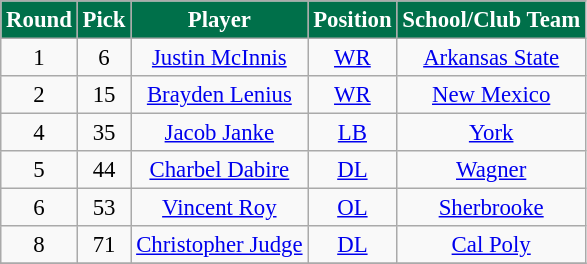<table class="wikitable" style="font-size: 95%;">
<tr>
<th style="background:#00704A;color:White;">Round</th>
<th style="background:#00704A;color:White;">Pick</th>
<th style="background:#00704A;color:White;">Player</th>
<th style="background:#00704A;color:White;">Position</th>
<th style="background:#00704A;color:White;">School/Club Team</th>
</tr>
<tr align="center">
<td>1</td>
<td>6</td>
<td><a href='#'>Justin McInnis</a></td>
<td><a href='#'>WR</a></td>
<td><a href='#'>Arkansas State</a></td>
</tr>
<tr align="center">
<td>2</td>
<td>15</td>
<td><a href='#'>Brayden Lenius</a></td>
<td><a href='#'>WR</a></td>
<td><a href='#'>New Mexico</a></td>
</tr>
<tr align="center">
<td>4</td>
<td>35</td>
<td><a href='#'>Jacob Janke</a></td>
<td><a href='#'>LB</a></td>
<td><a href='#'>York</a></td>
</tr>
<tr align="center">
<td>5</td>
<td>44</td>
<td><a href='#'>Charbel Dabire</a></td>
<td><a href='#'>DL</a></td>
<td><a href='#'>Wagner</a></td>
</tr>
<tr align="center">
<td>6</td>
<td>53</td>
<td><a href='#'>Vincent Roy</a></td>
<td><a href='#'>OL</a></td>
<td><a href='#'>Sherbrooke</a></td>
</tr>
<tr align="center">
<td>8</td>
<td>71</td>
<td><a href='#'>Christopher Judge</a></td>
<td><a href='#'>DL</a></td>
<td><a href='#'>Cal Poly</a></td>
</tr>
<tr>
</tr>
</table>
